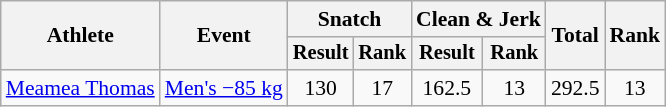<table class="wikitable" style="font-size:90%">
<tr>
<th rowspan="2">Athlete</th>
<th rowspan="2">Event</th>
<th colspan="2">Snatch</th>
<th colspan="2">Clean & Jerk</th>
<th rowspan="2">Total</th>
<th rowspan="2">Rank</th>
</tr>
<tr style="font-size:95%">
<th>Result</th>
<th>Rank</th>
<th>Result</th>
<th>Rank</th>
</tr>
<tr align=center>
<td align=left><a href='#'>Meamea Thomas</a></td>
<td align=left><a href='#'>Men's −85 kg</a></td>
<td>130</td>
<td>17</td>
<td>162.5</td>
<td>13</td>
<td>292.5</td>
<td>13</td>
</tr>
</table>
